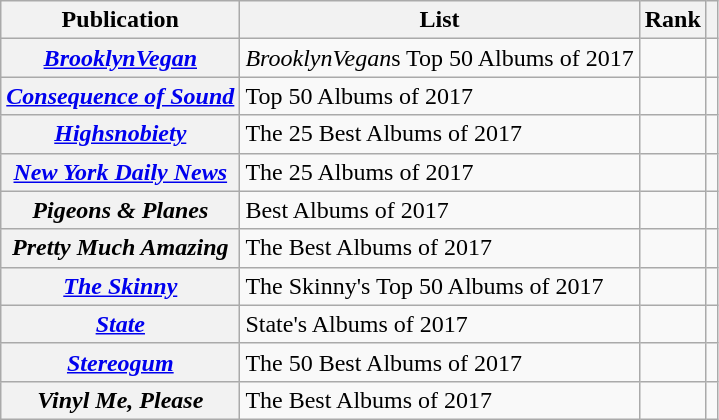<table class="wikitable sortable plainrowheaders">
<tr>
<th>Publication</th>
<th>List</th>
<th>Rank</th>
<th class="unsortable"></th>
</tr>
<tr>
<th scope="row"><em><a href='#'>BrooklynVegan</a></em></th>
<td><em>BrooklynVegan</em>s Top 50 Albums of 2017</td>
<td></td>
<td></td>
</tr>
<tr>
<th scope="row"><em><a href='#'>Consequence of Sound</a></em></th>
<td>Top 50 Albums of 2017</td>
<td></td>
<td></td>
</tr>
<tr>
<th scope="row"><em><a href='#'>Highsnobiety</a></em></th>
<td>The 25 Best Albums of 2017</td>
<td></td>
<td></td>
</tr>
<tr>
<th scope="row"><em><a href='#'>New York Daily News</a></em></th>
<td>The 25 Albums of 2017</td>
<td></td>
<td></td>
</tr>
<tr>
<th scope="row"><em>Pigeons & Planes</em></th>
<td>Best Albums of 2017</td>
<td></td>
<td></td>
</tr>
<tr>
<th scope="row"><em>Pretty Much Amazing</em></th>
<td>The Best Albums of 2017</td>
<td></td>
<td></td>
</tr>
<tr>
<th scope="row"><em><a href='#'>The Skinny</a></em></th>
<td>The Skinny's Top 50 Albums of 2017</td>
<td></td>
<td></td>
</tr>
<tr>
<th scope="row"><em><a href='#'>State</a></em></th>
<td>State's Albums of 2017</td>
<td></td>
<td></td>
</tr>
<tr>
<th scope="row"><em><a href='#'>Stereogum</a></em></th>
<td>The 50 Best Albums of 2017</td>
<td></td>
<td></td>
</tr>
<tr>
<th scope="row"><em>Vinyl Me, Please</em></th>
<td>The Best Albums of 2017</td>
<td></td>
<td></td>
</tr>
</table>
